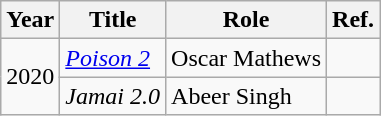<table class="wikitable plainrowheaders sortable">
<tr>
<th scope="col">Year</th>
<th scope="col">Title</th>
<th scope="col">Role</th>
<th scope="col" class="unsortable">Ref.</th>
</tr>
<tr>
<td rowspan="2">2020</td>
<td><em><a href='#'>Poison 2</a></em></td>
<td>Oscar Mathews</td>
<td></td>
</tr>
<tr>
<td><em>Jamai 2.0</em></td>
<td>Abeer Singh</td>
<td></td>
</tr>
</table>
